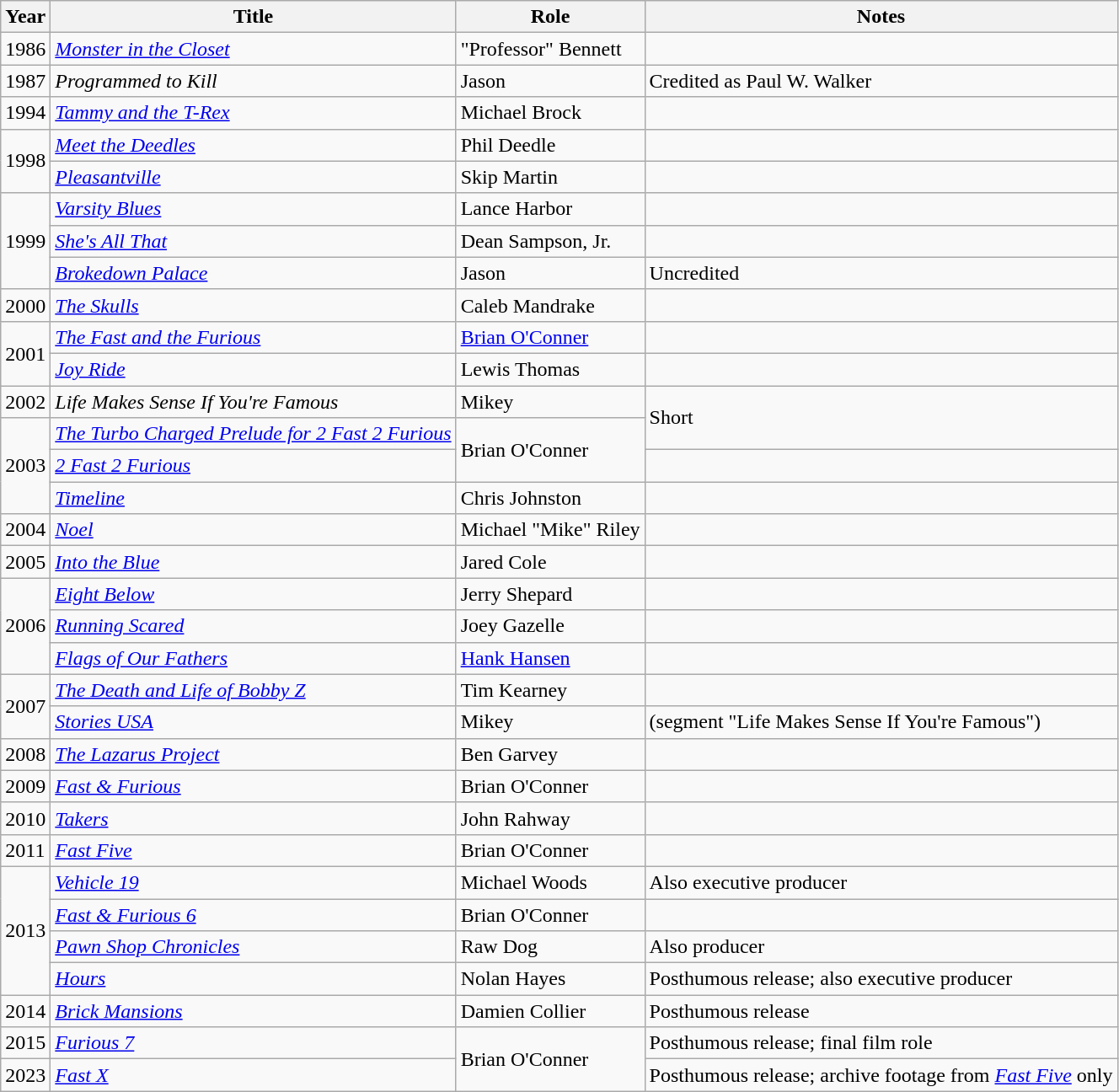<table class="wikitable sortable">
<tr>
<th>Year</th>
<th>Title</th>
<th>Role</th>
<th class="unsortable">Notes</th>
</tr>
<tr>
<td>1986</td>
<td><em><a href='#'>Monster in the Closet</a></em></td>
<td>"Professor" Bennett</td>
<td></td>
</tr>
<tr>
<td>1987</td>
<td><em>Programmed to Kill</em></td>
<td>Jason</td>
<td>Credited as Paul W. Walker</td>
</tr>
<tr>
<td>1994</td>
<td><em><a href='#'>Tammy and the T-Rex</a></em></td>
<td>Michael Brock</td>
<td></td>
</tr>
<tr>
<td rowspan="2">1998</td>
<td><em><a href='#'>Meet the Deedles</a></em></td>
<td>Phil Deedle</td>
<td></td>
</tr>
<tr>
<td><em><a href='#'>Pleasantville</a></em></td>
<td>Skip Martin</td>
<td></td>
</tr>
<tr>
<td rowspan="3">1999</td>
<td><em><a href='#'>Varsity Blues</a></em></td>
<td>Lance Harbor</td>
<td></td>
</tr>
<tr>
<td><em><a href='#'>She's All That</a></em></td>
<td>Dean Sampson, Jr.</td>
<td></td>
</tr>
<tr>
<td><em><a href='#'>Brokedown Palace</a></em></td>
<td>Jason</td>
<td>Uncredited</td>
</tr>
<tr>
<td>2000</td>
<td><em><a href='#'>The Skulls</a></em></td>
<td>Caleb Mandrake</td>
<td></td>
</tr>
<tr>
<td rowspan="2">2001</td>
<td><em><a href='#'>The Fast and the Furious</a></em></td>
<td><a href='#'>Brian O'Conner</a></td>
<td></td>
</tr>
<tr>
<td><em><a href='#'>Joy Ride</a></em></td>
<td>Lewis Thomas</td>
<td></td>
</tr>
<tr>
<td>2002</td>
<td><em>Life Makes Sense If You're Famous</em></td>
<td>Mikey</td>
<td rowspan="2">Short</td>
</tr>
<tr>
<td rowspan="3">2003</td>
<td><em><a href='#'>The Turbo Charged Prelude for 2 Fast 2 Furious</a></em></td>
<td rowspan=2>Brian O'Conner</td>
</tr>
<tr>
<td><em><a href='#'>2 Fast 2 Furious</a></em></td>
<td></td>
</tr>
<tr>
<td><em><a href='#'>Timeline</a></em></td>
<td>Chris Johnston</td>
<td></td>
</tr>
<tr>
<td>2004</td>
<td><em><a href='#'>Noel</a></em></td>
<td>Michael "Mike" Riley</td>
<td></td>
</tr>
<tr>
<td>2005</td>
<td><em><a href='#'>Into the Blue</a></em></td>
<td>Jared Cole</td>
<td></td>
</tr>
<tr>
<td rowspan="3">2006</td>
<td><em><a href='#'>Eight Below</a></em></td>
<td>Jerry Shepard</td>
<td></td>
</tr>
<tr>
<td><em><a href='#'>Running Scared</a></em></td>
<td>Joey Gazelle</td>
<td></td>
</tr>
<tr>
<td><em><a href='#'>Flags of Our Fathers</a></em></td>
<td><a href='#'>Hank Hansen</a></td>
<td></td>
</tr>
<tr>
<td rowspan="2">2007</td>
<td><em><a href='#'>The Death and Life of Bobby Z</a></em></td>
<td>Tim Kearney</td>
<td></td>
</tr>
<tr>
<td><em><a href='#'>Stories USA</a></em></td>
<td>Mikey</td>
<td>(segment "Life Makes Sense If You're Famous")</td>
</tr>
<tr>
<td>2008</td>
<td><em><a href='#'>The Lazarus Project</a></em></td>
<td>Ben Garvey</td>
<td></td>
</tr>
<tr>
<td>2009</td>
<td><em><a href='#'>Fast & Furious</a></em></td>
<td>Brian O'Conner</td>
<td></td>
</tr>
<tr>
<td>2010</td>
<td><em><a href='#'>Takers</a></em></td>
<td>John Rahway</td>
<td></td>
</tr>
<tr>
<td>2011</td>
<td><em><a href='#'>Fast Five</a></em></td>
<td>Brian O'Conner</td>
<td></td>
</tr>
<tr>
<td rowspan="4">2013</td>
<td><em><a href='#'>Vehicle 19</a></em></td>
<td>Michael Woods</td>
<td>Also executive producer</td>
</tr>
<tr>
<td><em><a href='#'>Fast & Furious 6</a></em></td>
<td>Brian O'Conner</td>
<td></td>
</tr>
<tr>
<td><em><a href='#'>Pawn Shop Chronicles</a></em></td>
<td>Raw Dog</td>
<td>Also producer</td>
</tr>
<tr>
<td><em><a href='#'>Hours</a></em></td>
<td>Nolan Hayes</td>
<td>Posthumous release; also executive producer</td>
</tr>
<tr>
<td>2014</td>
<td><em><a href='#'>Brick Mansions</a></em></td>
<td>Damien Collier</td>
<td>Posthumous release</td>
</tr>
<tr>
<td>2015</td>
<td><em><a href='#'>Furious 7</a></em></td>
<td rowspan=2>Brian O'Conner</td>
<td>Posthumous release; final film role</td>
</tr>
<tr>
<td>2023</td>
<td><em><a href='#'>Fast X</a></em></td>
<td>Posthumous release; archive footage from <em><a href='#'>Fast Five</a></em> only</td>
</tr>
</table>
